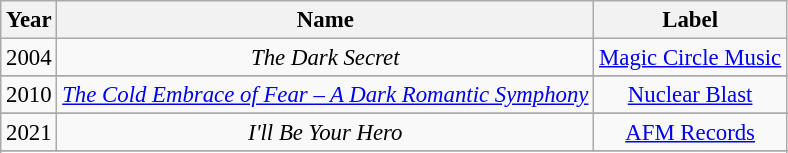<table class="wikitable" style="font-size:95%; text-align: center;">
<tr>
<th>Year</th>
<th>Name</th>
<th>Label</th>
</tr>
<tr>
<td>2004</td>
<td><em>The Dark Secret</em></td>
<td><a href='#'>Magic Circle Music</a></td>
</tr>
<tr>
</tr>
<tr>
<td>2010</td>
<td><em><a href='#'>The Cold Embrace of Fear – A Dark Romantic Symphony</a></em></td>
<td><a href='#'>Nuclear Blast</a></td>
</tr>
<tr>
</tr>
<tr>
<td>2021</td>
<td><em>I'll Be Your Hero</em></td>
<td><a href='#'>AFM Records</a></td>
</tr>
<tr>
</tr>
<tr>
</tr>
</table>
